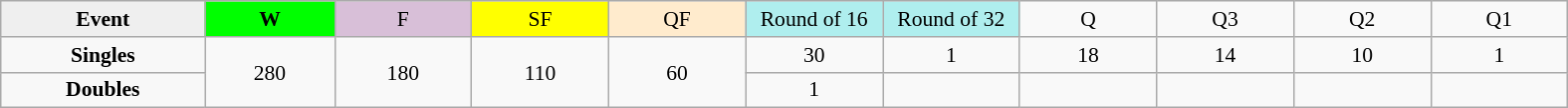<table class=wikitable style=font-size:90%;text-align:center>
<tr>
<td style="width:130px; background:#efefef;"><strong>Event</strong></td>
<td style="width:80px; background:lime;"><strong>W</strong></td>
<td style="width:85px; background:thistle;">F</td>
<td style="width:85px; background:#ff0;">SF</td>
<td style="width:85px; background:#ffebcd;">QF</td>
<td style="width:85px; background:#afeeee;">Round of 16</td>
<td style="width:85px; background:#afeeee;">Round of 32</td>
<td width=85>Q</td>
<td width=85>Q3</td>
<td width=85>Q2</td>
<td width=85>Q1</td>
</tr>
<tr>
<th style="background:#f8f8f8;">Singles</th>
<td rowspan=2>280</td>
<td rowspan=2>180</td>
<td rowspan=2>110</td>
<td rowspan=2>60</td>
<td>30</td>
<td>1</td>
<td>18</td>
<td>14</td>
<td>10</td>
<td>1</td>
</tr>
<tr>
<th style="background:#f8f8f8;">Doubles</th>
<td>1</td>
<td></td>
<td></td>
<td></td>
<td></td>
<td></td>
</tr>
</table>
